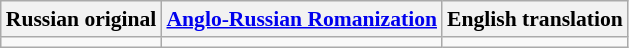<table class="wikitable" style="font-size:90%">
<tr>
<th>Russian original</th>
<th><a href='#'>Anglo-Russian Romanization</a></th>
<th>English translation</th>
</tr>
<tr style="vertical-align:top; white-space:nowrap;">
<td></td>
<td></td>
<td></td>
</tr>
</table>
